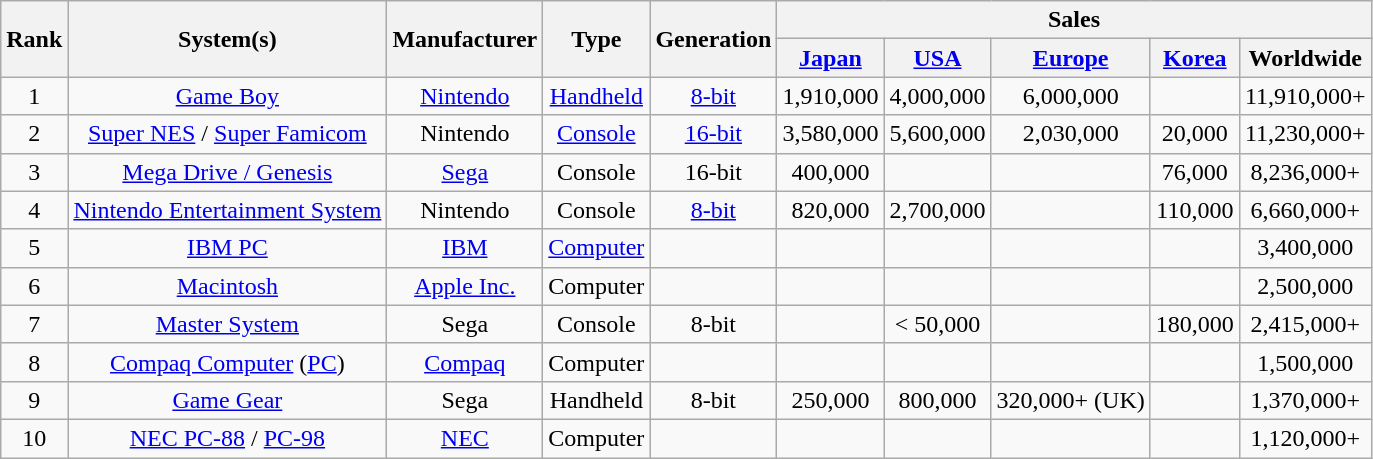<table class="wikitable sortable" style="text-align:center">
<tr>
<th rowspan="2">Rank</th>
<th rowspan="2">System(s)</th>
<th rowspan="2">Manufacturer</th>
<th rowspan="2">Type</th>
<th rowspan="2">Generation</th>
<th colspan="5">Sales</th>
</tr>
<tr>
<th data-sort-type="number"><a href='#'>Japan</a></th>
<th><a href='#'>USA</a></th>
<th data-sort-type="number"><a href='#'>Europe</a></th>
<th><a href='#'>Korea</a></th>
<th>Worldwide</th>
</tr>
<tr>
<td>1</td>
<td><a href='#'>Game Boy</a></td>
<td><a href='#'>Nintendo</a></td>
<td><a href='#'>Handheld</a></td>
<td><a href='#'>8-bit</a></td>
<td>1,910,000</td>
<td>4,000,000</td>
<td>6,000,000</td>
<td></td>
<td>11,910,000+</td>
</tr>
<tr>
<td>2</td>
<td><a href='#'>Super NES</a> / <a href='#'>Super Famicom</a></td>
<td>Nintendo</td>
<td><a href='#'>Console</a></td>
<td><a href='#'>16-bit</a></td>
<td>3,580,000</td>
<td>5,600,000</td>
<td>2,030,000</td>
<td>20,000</td>
<td>11,230,000+</td>
</tr>
<tr>
<td>3</td>
<td><a href='#'>Mega Drive / Genesis</a></td>
<td><a href='#'>Sega</a></td>
<td>Console</td>
<td>16-bit</td>
<td>400,000</td>
<td></td>
<td></td>
<td>76,000</td>
<td>8,236,000+</td>
</tr>
<tr>
<td>4</td>
<td><a href='#'>Nintendo Entertainment System</a></td>
<td>Nintendo</td>
<td>Console</td>
<td><a href='#'>8-bit</a></td>
<td>820,000</td>
<td>2,700,000</td>
<td></td>
<td>110,000</td>
<td>6,660,000+</td>
</tr>
<tr>
<td>5</td>
<td><a href='#'>IBM PC</a></td>
<td><a href='#'>IBM</a></td>
<td><a href='#'>Computer</a></td>
<td></td>
<td></td>
<td></td>
<td></td>
<td></td>
<td>3,400,000</td>
</tr>
<tr>
<td>6</td>
<td><a href='#'>Macintosh</a></td>
<td><a href='#'>Apple Inc.</a></td>
<td>Computer</td>
<td></td>
<td></td>
<td></td>
<td></td>
<td></td>
<td>2,500,000</td>
</tr>
<tr>
<td>7</td>
<td><a href='#'>Master System</a></td>
<td>Sega</td>
<td>Console</td>
<td>8-bit</td>
<td></td>
<td>< 50,000</td>
<td></td>
<td>180,000</td>
<td>2,415,000+</td>
</tr>
<tr>
<td>8</td>
<td><a href='#'>Compaq Computer</a> (<a href='#'>PC</a>)</td>
<td><a href='#'>Compaq</a></td>
<td>Computer</td>
<td></td>
<td></td>
<td></td>
<td></td>
<td></td>
<td>1,500,000</td>
</tr>
<tr>
<td>9</td>
<td><a href='#'>Game Gear</a></td>
<td>Sega</td>
<td>Handheld</td>
<td>8-bit</td>
<td>250,000</td>
<td>800,000</td>
<td>320,000+ (UK)</td>
<td></td>
<td>1,370,000+</td>
</tr>
<tr>
<td>10</td>
<td><a href='#'>NEC PC-88</a> / <a href='#'>PC-98</a></td>
<td><a href='#'>NEC</a></td>
<td>Computer</td>
<td></td>
<td></td>
<td></td>
<td></td>
<td></td>
<td>1,120,000+</td>
</tr>
</table>
